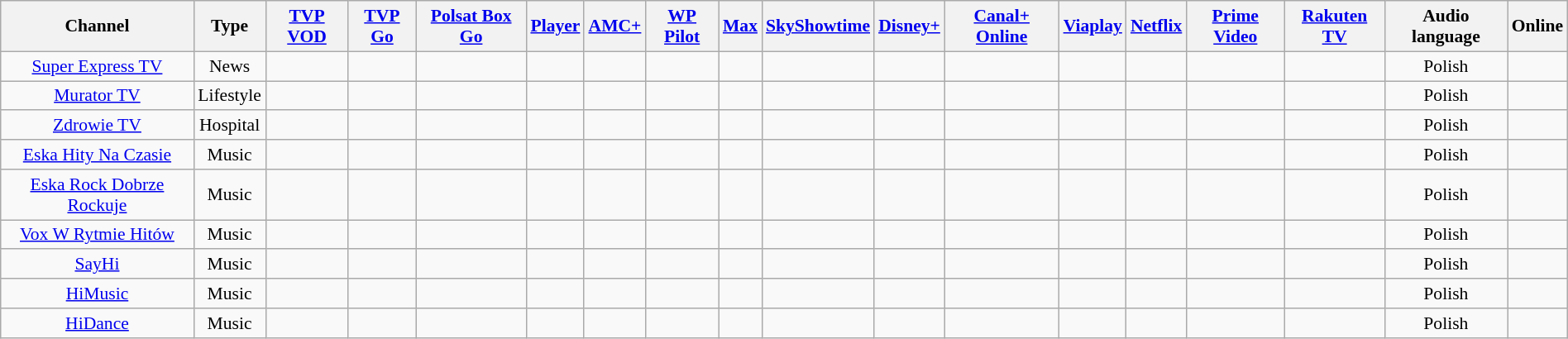<table class="wikitable sortable" width="100%" style="text-align:center; font-size: 90%">
<tr>
<th>Channel</th>
<th>Type</th>
<th><a href='#'>TVP VOD</a></th>
<th><a href='#'>TVP Go</a></th>
<th><a href='#'>Polsat Box Go</a></th>
<th><a href='#'>Player</a></th>
<th><a href='#'>AMC+</a></th>
<th><a href='#'>WP Pilot</a></th>
<th><a href='#'>Max</a></th>
<th><a href='#'>SkyShowtime</a></th>
<th><a href='#'>Disney+</a></th>
<th><a href='#'>Canal+ Online</a></th>
<th><a href='#'>Viaplay</a></th>
<th><a href='#'>Netflix</a></th>
<th><a href='#'>Prime Video</a></th>
<th><a href='#'>Rakuten TV</a></th>
<th>Audio language</th>
<th>Online</th>
</tr>
<tr>
<td><a href='#'>Super Express TV</a></td>
<td>News</td>
<td></td>
<td></td>
<td></td>
<td></td>
<td></td>
<td></td>
<td></td>
<td></td>
<td></td>
<td></td>
<td></td>
<td></td>
<td></td>
<td></td>
<td>Polish</td>
<td></td>
</tr>
<tr>
<td><a href='#'>Murator TV</a></td>
<td>Lifestyle</td>
<td></td>
<td></td>
<td></td>
<td></td>
<td></td>
<td></td>
<td></td>
<td></td>
<td></td>
<td></td>
<td></td>
<td></td>
<td></td>
<td></td>
<td>Polish</td>
<td></td>
</tr>
<tr>
<td><a href='#'>Zdrowie TV</a></td>
<td>Hospital</td>
<td></td>
<td></td>
<td></td>
<td></td>
<td></td>
<td></td>
<td></td>
<td></td>
<td></td>
<td></td>
<td></td>
<td></td>
<td></td>
<td></td>
<td>Polish</td>
<td></td>
</tr>
<tr>
<td><a href='#'>Eska Hity Na Czasie</a></td>
<td>Music</td>
<td></td>
<td></td>
<td></td>
<td></td>
<td></td>
<td></td>
<td></td>
<td></td>
<td></td>
<td></td>
<td></td>
<td></td>
<td></td>
<td></td>
<td>Polish</td>
<td></td>
</tr>
<tr>
<td><a href='#'>Eska Rock Dobrze Rockuje</a></td>
<td>Music</td>
<td></td>
<td></td>
<td></td>
<td></td>
<td></td>
<td></td>
<td></td>
<td></td>
<td></td>
<td></td>
<td></td>
<td></td>
<td></td>
<td></td>
<td>Polish</td>
<td></td>
</tr>
<tr>
<td><a href='#'>Vox W Rytmie Hitów</a></td>
<td>Music</td>
<td></td>
<td></td>
<td></td>
<td></td>
<td></td>
<td></td>
<td></td>
<td></td>
<td></td>
<td></td>
<td></td>
<td></td>
<td></td>
<td></td>
<td>Polish</td>
<td></td>
</tr>
<tr>
<td><a href='#'>SayHi</a></td>
<td>Music</td>
<td></td>
<td></td>
<td></td>
<td></td>
<td></td>
<td></td>
<td></td>
<td></td>
<td></td>
<td></td>
<td></td>
<td></td>
<td></td>
<td></td>
<td>Polish</td>
<td></td>
</tr>
<tr>
<td><a href='#'>HiMusic</a></td>
<td>Music</td>
<td></td>
<td></td>
<td></td>
<td></td>
<td></td>
<td></td>
<td></td>
<td></td>
<td></td>
<td></td>
<td></td>
<td></td>
<td></td>
<td></td>
<td>Polish</td>
<td></td>
</tr>
<tr>
<td><a href='#'>HiDance</a></td>
<td>Music</td>
<td></td>
<td></td>
<td></td>
<td></td>
<td></td>
<td></td>
<td></td>
<td></td>
<td></td>
<td></td>
<td></td>
<td></td>
<td></td>
<td></td>
<td>Polish</td>
<td></td>
</tr>
</table>
